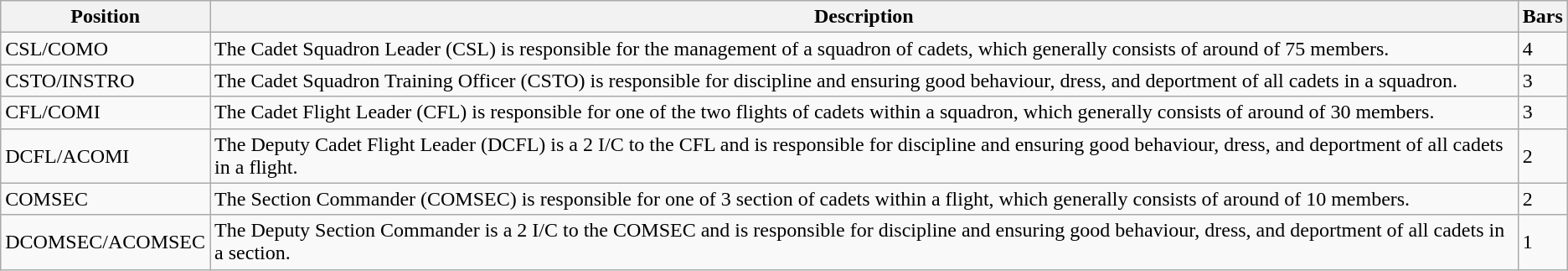<table class="wikitable">
<tr>
<th>Position</th>
<th>Description</th>
<th>Bars</th>
</tr>
<tr>
<td>CSL/COMO</td>
<td>The Cadet Squadron Leader (CSL) is responsible for the management of a squadron of cadets, which generally consists of around of 75 members.</td>
<td>4</td>
</tr>
<tr>
<td>CSTO/INSTRO</td>
<td>The Cadet Squadron Training Officer (CSTO) is responsible for discipline and ensuring good behaviour, dress, and deportment of all cadets in a squadron.</td>
<td>3</td>
</tr>
<tr>
<td>CFL/COMI</td>
<td>The Cadet Flight Leader (CFL) is responsible for one of the two flights of cadets within a squadron, which generally consists of around of 30 members.</td>
<td>3</td>
</tr>
<tr>
<td>DCFL/ACOMI</td>
<td>The Deputy Cadet Flight Leader (DCFL) is a 2 I/C to the CFL and is responsible for discipline and ensuring good behaviour, dress, and deportment of all cadets in a flight.</td>
<td>2</td>
</tr>
<tr>
<td>COMSEC</td>
<td>The Section Commander (COMSEC) is responsible for one of 3 section of cadets within a flight, which generally consists of around of 10 members.</td>
<td>2</td>
</tr>
<tr>
<td>DCOMSEC/ACOMSEC</td>
<td>The Deputy Section Commander is a 2 I/C to the COMSEC and is responsible for discipline and ensuring good behaviour, dress, and deportment of all cadets in a section.</td>
<td>1</td>
</tr>
</table>
